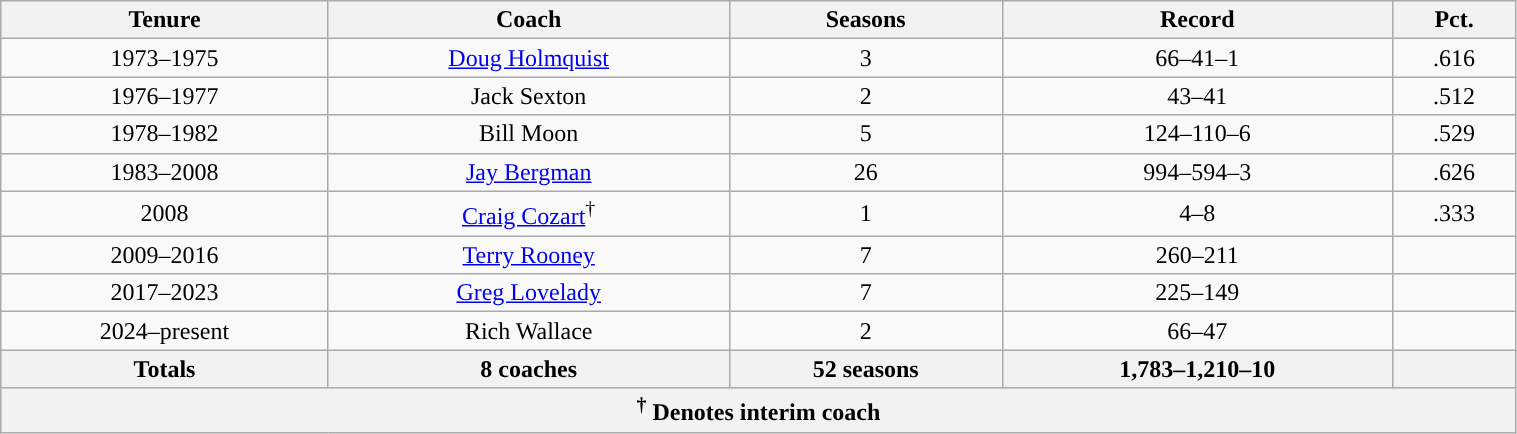<table cellpadding="1" border="1" cellspacing="0" width="80%" class="wikitable">
<tr>
<th>Tenure</th>
<th>Coach</th>
<th>Seasons</th>
<th>Record</th>
<th>Pct.</th>
</tr>
<tr style="text-align:center">
<td>1973–1975</td>
<td><a href='#'>Doug Holmquist</a></td>
<td>3</td>
<td>66–41–1</td>
<td>.616</td>
</tr>
<tr style="text-align:center">
<td>1976–1977</td>
<td>Jack Sexton</td>
<td>2</td>
<td>43–41</td>
<td>.512</td>
</tr>
<tr style="text-align:center">
<td>1978–1982</td>
<td>Bill Moon</td>
<td>5</td>
<td>124–110–6</td>
<td>.529</td>
</tr>
<tr style="text-align:center">
<td>1983–2008</td>
<td><a href='#'>Jay Bergman</a></td>
<td>26</td>
<td>994–594–3</td>
<td>.626</td>
</tr>
<tr style="text-align:center">
<td>2008</td>
<td><a href='#'>Craig Cozart</a><sup>†</sup></td>
<td>1</td>
<td>4–8</td>
<td>.333</td>
</tr>
<tr style="text-align:center">
<td>2009–2016</td>
<td><a href='#'>Terry Rooney</a></td>
<td>7</td>
<td>260–211</td>
<td></td>
</tr>
<tr style="text-align:center">
<td>2017–2023</td>
<td><a href='#'>Greg Lovelady</a></td>
<td>7</td>
<td>225–149</td>
<td></td>
</tr>
<tr style="text-align:center">
<td>2024–present</td>
<td>Rich Wallace</td>
<td>2</td>
<td>66–47</td>
<td></td>
</tr>
<tr style="text-align:center" class="sortbottom">
<th>Totals</th>
<th>8 coaches</th>
<th>52 seasons</th>
<th>1,783–1,210–10</th>
<th></th>
</tr>
<tr>
<th colSpan="5" style="text-align:center; "><sup>†</sup> Denotes interim coach</th>
</tr>
</table>
